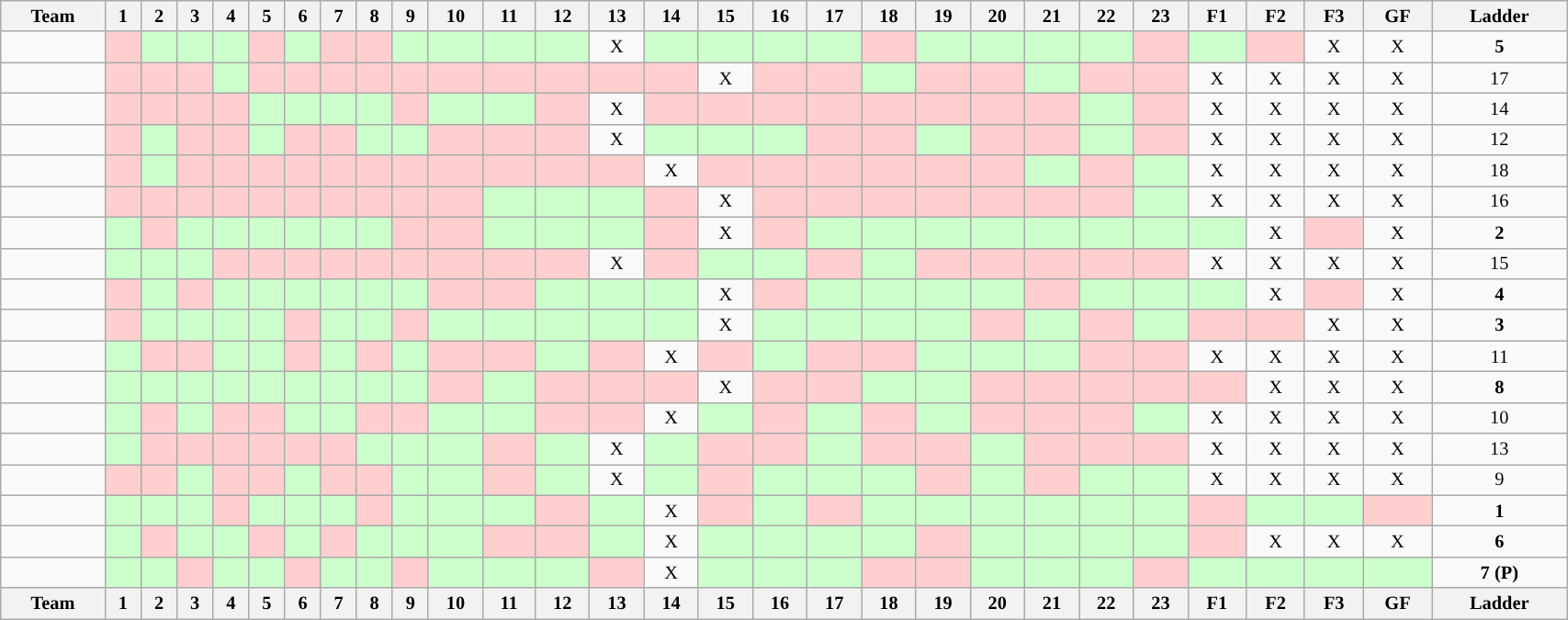<table class="wikitable sortable" style="font-size:85%; text-align:center; width:90%">
<tr valign="top">
<th valign="middle">Team</th>
<th>1</th>
<th>2</th>
<th>3</th>
<th>4</th>
<th>5</th>
<th>6</th>
<th>7</th>
<th>8</th>
<th>9</th>
<th>10</th>
<th>11</th>
<th>12</th>
<th>13</th>
<th>14</th>
<th>15</th>
<th>16</th>
<th>17</th>
<th>18</th>
<th>19</th>
<th>20</th>
<th>21</th>
<th>22</th>
<th>23</th>
<th>F1</th>
<th>F2</th>
<th>F3</th>
<th>GF</th>
<th valign="middle">Ladder</th>
</tr>
<tr>
<td align="left"></td>
<td style="background:#FFCFCF;"></td>
<td style="background:#cfc;"></td>
<td style="background:#cfc;"></td>
<td style="background:#cfc;"></td>
<td style="background:#FFCFCF"></td>
<td style="background:#cfc;"></td>
<td style="background:#FFCFCF;"></td>
<td style="background:#FFCFCF;"></td>
<td style="background:#cfc;"></td>
<td style="background:#cfc;"></td>
<td style="background:#cfc;"></td>
<td style="background:#cfc;"></td>
<td>X</td>
<td style="background:#cfc;"></td>
<td style="background:#cfc;"></td>
<td style="background:#cfc;"></td>
<td style="background:#cfc;"></td>
<td style="background:#FFCFCF;"></td>
<td style="background:#cfc;"></td>
<td style="background:#cfc;"></td>
<td style="background:#cfc;"></td>
<td style="background:#cfc;"></td>
<td style="background:#FFCFCF;"></td>
<td style="background:#cfc;"></td>
<td style="background:#FFCFCF;"></td>
<td>X</td>
<td>X</td>
<td style="text-align:center;"><strong>5</strong></td>
</tr>
<tr>
<td align="left"></td>
<td style="background:#FFCFCF;"></td>
<td style="background:#FFCFCF;"></td>
<td style="background:#FFCFCF;"></td>
<td style="background:#cfc;"></td>
<td style="background:#FFCFCF;"></td>
<td style="background:#FFCFCF;"></td>
<td style="background:#FFCFCF;"></td>
<td style="background:#FFCFCF;"></td>
<td style="background:#FFCFCF;"></td>
<td style="background:#FFCFCF;"></td>
<td style="background:#FFCFCF;"></td>
<td style="background:#FFCFCF;"></td>
<td style="background:#FFCFCF;"></td>
<td style="background:#FFCFCF;"></td>
<td>X</td>
<td style="background:#FFCFCF;"></td>
<td style="background:#FFCFCF;"></td>
<td style="background:#cfc;"></td>
<td style="background:#FFCFCF;"></td>
<td style="background:#FFCFCF;"></td>
<td style="background:#cfc;"></td>
<td style="background:#FFCFCF;"></td>
<td style="background:#FFCFCF;"></td>
<td>X</td>
<td>X</td>
<td>X</td>
<td>X</td>
<td style="text-align:center;">17</td>
</tr>
<tr>
<td align="left"></td>
<td style="background:#FFCFCF;"></td>
<td style="background:#FFCFCF;"></td>
<td style="background:#FFCFCF;"></td>
<td style="background:#FFCFCF;"></td>
<td style="background:#cfc;"></td>
<td style="background:#cfc;"></td>
<td style="background:#cfc;"></td>
<td style="background:#cfc;"></td>
<td style="background:#FFCFCF;"></td>
<td style="background:#cfc;"></td>
<td style="background:#cfc;"></td>
<td style="background:#FFCFCF;"></td>
<td>X</td>
<td style="background:#FFCFCF;"></td>
<td style="background:#FFCFCF;"></td>
<td style="background:#FFCFCF;"></td>
<td style="background:#FFCFCF;"></td>
<td style="background:#FFCFCF;"></td>
<td style="background:#FFCFCF;"></td>
<td style="background:#FFCFCF;"></td>
<td style="background:#FFCFCF;"></td>
<td style="background:#cfc;"></td>
<td style="background:#FFCFCF;"></td>
<td>X</td>
<td>X</td>
<td>X</td>
<td>X</td>
<td style="text-align:center;">14</td>
</tr>
<tr>
<td align="left"></td>
<td style="background:#FFCFCF;"></td>
<td style="background:#cfc;"></td>
<td style="background:#FFCFCF;"></td>
<td style="background:#FFCFCF;"></td>
<td style="background:#cfc;"></td>
<td style="background:#FFCFCF;"></td>
<td style="background:#FFCFCF;"></td>
<td style="background:#cfc;"></td>
<td style="background:#cfc;"></td>
<td style="background:#FFCFCF;"></td>
<td style="background:#FFCFCF;"></td>
<td style="background:#FFCFCF;"></td>
<td>X</td>
<td style="background:#cfc;"></td>
<td style="background:#cfc;"></td>
<td style="background:#cfc;"></td>
<td style="background:#FFCFCF;"></td>
<td style="background:#FFCFCF;"></td>
<td style="background:#cfc;"></td>
<td style="background:#FFCFCF;"></td>
<td style="background:#FFCFCF;"></td>
<td style="background:#cfc;"></td>
<td style="background:#FFCFCF;"></td>
<td>X</td>
<td>X</td>
<td>X</td>
<td>X</td>
<td style="text-align:center;">12</td>
</tr>
<tr>
<td align="left"></td>
<td style="background:#FFCFCF;"></td>
<td style="background:#cfc;"></td>
<td style="background:#FFCFCF;"></td>
<td style="background:#FFCFCF;"></td>
<td style="background:#FFCFCF;"></td>
<td style="background:#FFCFCF;"></td>
<td style="background:#FFCFCF;"></td>
<td style="background:#FFCFCF;"></td>
<td style="background:#FFCFCF;"></td>
<td style="background:#FFCFCF;"></td>
<td style="background:#FFCFCF;"></td>
<td style="background:#FFCFCF;"></td>
<td style="background:#FFCFCF;"></td>
<td>X</td>
<td style="background:#FFCFCF;"></td>
<td style="background:#FFCFCF;"></td>
<td style="background:#FFCFCF;"></td>
<td style="background:#FFCFCF;"></td>
<td style="background:#FFCFCF;"></td>
<td style="background:#FFCFCF;"></td>
<td style="background:#cfc;"></td>
<td style="background:#FFCFCF;"></td>
<td style="background:#cfc;"></td>
<td>X</td>
<td>X</td>
<td>X</td>
<td>X</td>
<td style="text-align:center;">18</td>
</tr>
<tr>
<td align="left"></td>
<td style="background:#FFCFCF;"></td>
<td style="background:#FFCFCF;"></td>
<td style="background:#FFCFCF;"></td>
<td style="background:#FFCFCF;"></td>
<td style="background:#FFCFCF;"></td>
<td style="background:#FFCFCF;"></td>
<td style="background:#FFCFCF;"></td>
<td style="background:#FFCFCF;"></td>
<td style="background:#FFCFCF;"></td>
<td style="background:#FFCFCF;"></td>
<td style="background:#cfc;"></td>
<td style="background:#cfc;"></td>
<td style="background:#cfc;"></td>
<td style="background:#FFCFCF;"></td>
<td>X</td>
<td style="background:#FFCFCF;"></td>
<td style="background:#FFCFCF;"></td>
<td style="background:#FFCFCF;"></td>
<td style="background:#FFCFCF;"></td>
<td style="background:#FFCFCF;"></td>
<td style="background:#FFCFCF;"></td>
<td style="background:#FFCFCF;"></td>
<td style="background:#cfc;"></td>
<td>X</td>
<td>X</td>
<td>X</td>
<td>X</td>
<td style="text-align:center;">16</td>
</tr>
<tr>
<td align="left"></td>
<td style="background:#cfc;"></td>
<td style="background:#FFCFCF;"></td>
<td style="background:#cfc;"></td>
<td style="background:#cfc;"></td>
<td style="background:#cfc;"></td>
<td style="background:#cfc;"></td>
<td style="background:#cfc;"></td>
<td style="background:#cfc;"></td>
<td style="background:#FFCFCF;"></td>
<td style="background:#FFCFCF;"></td>
<td style="background:#cfc;"></td>
<td style="background:#cfc;"></td>
<td style="background:#cfc;"></td>
<td style="background:#FFCFCF;"></td>
<td>X</td>
<td style="background:#FFCFCF;"></td>
<td style="background:#cfc;"></td>
<td style="background:#cfc;"></td>
<td style="background:#cfc;"></td>
<td style="background:#cfc;"></td>
<td style="background:#cfc;"></td>
<td style="background:#cfc;"></td>
<td style="background:#cfc;"></td>
<td style="background:#cfc;"></td>
<td>X</td>
<td style="background:#FFCFCF;"></td>
<td>X</td>
<td style="text-align:center;"><strong>2</strong></td>
</tr>
<tr>
<td align="left"></td>
<td style="background:#cfc;"></td>
<td style="background:#cfc;"></td>
<td style="background:#cfc;"></td>
<td style="background:#FFCFCF;"></td>
<td style="background:#FFCFCF;"></td>
<td style="background:#FFCFCF;"></td>
<td style="background:#FFCFCF;"></td>
<td style="background:#FFCFCF;"></td>
<td style="background:#FFCFCF;"></td>
<td style="background:#FFCFCF;"></td>
<td style="background:#FFCFCF;"></td>
<td style="background:#FFCFCF;"></td>
<td>X</td>
<td style="background:#FFCFCF;"></td>
<td style="background:#cfc;"></td>
<td style="background:#cfc;"></td>
<td style="background:#FFCFCF;"></td>
<td style="background:#cfc;"></td>
<td style="background:#FFCFCF;"></td>
<td style="background:#FFCFCF;"></td>
<td style="background:#FFCFCF;"></td>
<td style="background:#FFCFCF;"></td>
<td style="background:#FFCFCF;"></td>
<td>X</td>
<td>X</td>
<td>X</td>
<td>X</td>
<td style="text-align:center;">15</td>
</tr>
<tr>
<td align="left"></td>
<td style="background:#FFCFCF;"></td>
<td style="background:#cfc;"></td>
<td style="background:#FFCFCF;"></td>
<td style="background:#cfc;"></td>
<td style="background:#cfc;"></td>
<td style="background:#cfc;"></td>
<td style="background:#cfc;"></td>
<td style="background:#cfc;"></td>
<td style="background:#cfc;"></td>
<td style="background:#FFCFCF;"></td>
<td style="background:#FFCFCF;"></td>
<td style="background:#cfc;"></td>
<td style="background:#cfc;"></td>
<td style="background:#cfc;"></td>
<td>X</td>
<td style="background:#FFCFCF;"></td>
<td style="background:#cfc;"></td>
<td style="background:#cfc;"></td>
<td style="background:#cfc;"></td>
<td style="background:#cfc;"></td>
<td style="background:#FFCFCF;"></td>
<td style="background:#cfc;"></td>
<td style="background:#cfc;"></td>
<td style="background:#cfc;"></td>
<td>X</td>
<td style="background:#FFCFCF;"></td>
<td>X</td>
<td style="text-align:center;"><strong>4</strong></td>
</tr>
<tr>
<td align="left"></td>
<td style="background:#FFCFCF;"></td>
<td style="background:#cfc;"></td>
<td style="background:#cfc;"></td>
<td style="background:#cfc;"></td>
<td style="background:#cfc;"></td>
<td style="background:#FFCFCF;"></td>
<td style="background:#cfc;"></td>
<td style="background:#cfc;"></td>
<td style="background:#FFCFCF;"></td>
<td style="background:#cfc;"></td>
<td style="background:#cfc;"></td>
<td style="background:#cfc;"></td>
<td style="background:#cfc;"></td>
<td style="background:#cfc;"></td>
<td>X</td>
<td style="background:#cfc;"></td>
<td style="background:#cfc;"></td>
<td style="background:#cfc;"></td>
<td style="background:#cfc;"></td>
<td style="background:#FFCFCF;"></td>
<td style="background:#cfc;"></td>
<td style="background:#FFCFCF;"></td>
<td style="background:#cfc;"></td>
<td style="background:#FFCFCF;"></td>
<td style="background:#FFCFCF;"></td>
<td>X</td>
<td>X</td>
<td style="text-align:center;"><strong>3</strong></td>
</tr>
<tr>
<td align="left"></td>
<td style="background:#cfc;"></td>
<td style="background:#FFCFCF;"></td>
<td style="background:#FFCFCF;"></td>
<td style="background:#cfc;"></td>
<td style="background:#cfc;"></td>
<td style="background:#FFCFCF;"></td>
<td style="background:#cfc;"></td>
<td style="background:#FFCFCF;"></td>
<td style="background:#cfc;"></td>
<td style="background:#FFCFCF;"></td>
<td style="background:#FFCFCF;"></td>
<td style="background:#cfc;"></td>
<td style="background:#FFCFCF;"></td>
<td>X</td>
<td style="background:#FFCFCF;"></td>
<td style="background:#cfc;"></td>
<td style="background:#FFCFCF;"></td>
<td style="background:#FFCFCF;"></td>
<td style="background:#cfc;"></td>
<td style="background:#cfc;"></td>
<td style="background:#cfc;"></td>
<td style="background:#FFCFCF;"></td>
<td style="background:#FFCFCF;"></td>
<td>X</td>
<td>X</td>
<td>X</td>
<td>X</td>
<td style="text-align:center;">11</td>
</tr>
<tr>
<td align="left"></td>
<td style="background:#cfc;"></td>
<td style="background:#cfc;"></td>
<td style="background:#cfc;"></td>
<td style="background:#cfc;"></td>
<td style="background:#cfc;"></td>
<td style="background:#cfc;"></td>
<td style="background:#cfc;"></td>
<td style="background:#cfc;"></td>
<td style="background:#cfc;"></td>
<td style="background:#FFCFCF;"></td>
<td style="background:#cfc;"></td>
<td style="background:#FFCFCF;"></td>
<td style="background:#FFCFCF;"></td>
<td style="background:#FFCFCF;"></td>
<td>X</td>
<td style="background:#FFCFCF;"></td>
<td style="background:#FFCFCF;"></td>
<td style="background:#cfc;"></td>
<td style="background:#cfc;"></td>
<td style="background:#FFCFCF;"></td>
<td style="background:#FFCFCF;"></td>
<td style="background:#FFCFCF;"></td>
<td style="background:#FFCFCF;"></td>
<td style="background:#FFCFCF;"></td>
<td>X</td>
<td>X</td>
<td>X</td>
<td style="text-align:center;"><strong>8</strong></td>
</tr>
<tr>
<td align="left"></td>
<td style="background:#cfc;"></td>
<td style="background:#FFCFCF;"></td>
<td style="background:#cfc;"></td>
<td style="background:#FFCFCF;"></td>
<td style="background:#FFCFCF;"></td>
<td style="background:#cfc;"></td>
<td style="background:#cfc;"></td>
<td style="background:#FFCFCF;"></td>
<td style="background:#FFCFCF;"></td>
<td style="background:#cfc;"></td>
<td style="background:#cfc;"></td>
<td style="background:#FFCFCF;"></td>
<td style="background:#FFCFCF;"></td>
<td>X</td>
<td style="background:#cfc;"></td>
<td style="background:#FFCFCF;"></td>
<td style="background:#cfc;"></td>
<td style="background:#FFCFCF;"></td>
<td style="background:#cfc;"></td>
<td style="background:#FFCFCF;"></td>
<td style="background:#FFCFCF;"></td>
<td style="background:#FFCFCF;"></td>
<td style="background:#cfc;"></td>
<td>X</td>
<td>X</td>
<td>X</td>
<td>X</td>
<td style="text-align:center;">10</td>
</tr>
<tr>
<td align="left"></td>
<td style="background:#cfc;"></td>
<td style="background:#FFCFCF;"></td>
<td style="background:#FFCFCF;"></td>
<td style="background:#FFCFCF;"></td>
<td style="background:#FFCFCF;"></td>
<td style="background:#FFCFCF;"></td>
<td style="background:#FFCFCF;"></td>
<td style="background:#cfc;"></td>
<td style="background:#cfc;"></td>
<td style="background:#cfc;"></td>
<td style="background:#FFCFCF;"></td>
<td style="background:#cfc;"></td>
<td>X</td>
<td style="background:#cfc;"></td>
<td style="background:#FFCFCF;"></td>
<td style="background:#FFCFCF;"></td>
<td style="background:#cfc;"></td>
<td style="background:#FFCFCF;"></td>
<td style="background:#FFCFCF;"></td>
<td style="background:#cfc;"></td>
<td style="background:#FFCFCF;"></td>
<td style="background:#FFCFCF;"></td>
<td style="background:#FFCFCF;"></td>
<td>X</td>
<td>X</td>
<td>X</td>
<td>X</td>
<td style="text-align:center;">13</td>
</tr>
<tr>
<td align="left"></td>
<td style="background:#FFCFCF;"></td>
<td style="background:#FFCFCF;"></td>
<td style="background:#cfc;"></td>
<td style="background:#FFCFCF;"></td>
<td style="background:#FFCFCF;"></td>
<td style="background:#cfc;"></td>
<td style="background:#FFCFCF;"></td>
<td style="background:#FFCFCF;"></td>
<td style="background:#cfc;"></td>
<td style="background:#cfc;"></td>
<td style="background:#FFCFCF;"></td>
<td style="background:#cfc;"></td>
<td>X</td>
<td style="background:#cfc;"></td>
<td style="background:#FFCFCF;"></td>
<td style="background:#cfc;"></td>
<td style="background:#cfc;"></td>
<td style="background:#cfc;"></td>
<td style="background:#FFCFCF;"></td>
<td style="background:#cfc;"></td>
<td style="background:#FFCFCF;"></td>
<td style="background:#cfc;"></td>
<td style="background:#cfc;"></td>
<td>X</td>
<td>X</td>
<td>X</td>
<td>X</td>
<td style="text-align:center;">9</td>
</tr>
<tr>
<td align="left"></td>
<td style="background:#cfc;"></td>
<td style="background:#cfc;"></td>
<td style="background:#cfc;"></td>
<td style="background:#FFCFCF;"></td>
<td style="background:#cfc;"></td>
<td style="background:#cfc;"></td>
<td style="background:#cfc;"></td>
<td style="background:#FFCFCF;"></td>
<td style="background:#cfc;"></td>
<td style="background:#cfc;"></td>
<td style="background:#cfc;"></td>
<td style="background:#FFCFCF;"></td>
<td style="background:#cfc;"></td>
<td>X</td>
<td style="background:#FFCFCF;"></td>
<td style="background:#cfc;"></td>
<td style="background:#FFCFCF;"></td>
<td style="background:#cfc;"></td>
<td style="background:#cfc;"></td>
<td style="background:#cfc;"></td>
<td style="background:#cfc;"></td>
<td style="background:#cfc;"></td>
<td style="background:#cfc;"></td>
<td style="background:#FFCFCF;"></td>
<td style="background:#cfc;"></td>
<td style="background:#cfc;"></td>
<td style="background:#FFCFCF;"></td>
<td style="text-align:center;"><strong>1</strong></td>
</tr>
<tr>
<td align="left"></td>
<td style="background:#cfc;"></td>
<td style="background:#FFCFCF;"></td>
<td style="background:#cfc;"></td>
<td style="background:#cfc;"></td>
<td style="background:#FFCFCF;"></td>
<td style="background:#cfc;"></td>
<td style="background:#FFCFCF;"></td>
<td style="background:#cfc;"></td>
<td style="background:#cfc;"></td>
<td style="background:#cfc;"></td>
<td style="background:#FFCFCF;"></td>
<td style="background:#FFCFCF;"></td>
<td style="background:#cfc;"></td>
<td>X</td>
<td style="background:#cfc;"></td>
<td style="background:#cfc;"></td>
<td style="background:#cfc;"></td>
<td style="background:#cfc;"></td>
<td style="background:#FFCFCF;"></td>
<td style="background:#cfc;"></td>
<td style="background:#cfc;"></td>
<td style="background:#cfc;"></td>
<td style="background:#cfc;"></td>
<td style="background:#FFCFCF;"></td>
<td>X</td>
<td>X</td>
<td>X</td>
<td style="text-align:center;"><strong>6</strong></td>
</tr>
<tr>
<td align="left"></td>
<td style="background:#cfc;"></td>
<td style="background:#cfc;"></td>
<td style="background:#FFCFCF;"></td>
<td style="background:#cfc;"></td>
<td style="background:#cfc;"></td>
<td style="background:#FFCFCF;"></td>
<td style="background:#cfc;"></td>
<td style="background:#cfc;"></td>
<td style="background:#FFCFCF;"></td>
<td style="background:#cfc;"></td>
<td style="background:#cfc;"></td>
<td style="background:#cfc;"></td>
<td style="background:#FFCFCF;"></td>
<td>X</td>
<td style="background:#cfc;"></td>
<td style="background:#cfc;"></td>
<td style="background:#cfc;"></td>
<td style="background:#FFCFCF;"></td>
<td style="background:#FFCFCF;"></td>
<td style="background:#cfc;"></td>
<td style="background:#cfc;"></td>
<td style="background:#cfc;"></td>
<td style="background:#FFCFCF;"></td>
<td style="background:#cfc;"></td>
<td style="background:#cfc;"></td>
<td style="background:#cfc;"></td>
<td style="background:#cfc;"></td>
<td style="text-align:center;"><strong>7 (P)</strong></td>
</tr>
<tr valign="top">
<th valign="middle">Team</th>
<th>1</th>
<th>2</th>
<th>3</th>
<th>4</th>
<th>5</th>
<th>6</th>
<th>7</th>
<th>8</th>
<th>9</th>
<th>10</th>
<th>11</th>
<th>12</th>
<th>13</th>
<th>14</th>
<th>15</th>
<th>16</th>
<th>17</th>
<th>18</th>
<th>19</th>
<th>20</th>
<th>21</th>
<th>22</th>
<th>23</th>
<th>F1</th>
<th>F2</th>
<th>F3</th>
<th>GF</th>
<th valign="middle">Ladder</th>
</tr>
</table>
